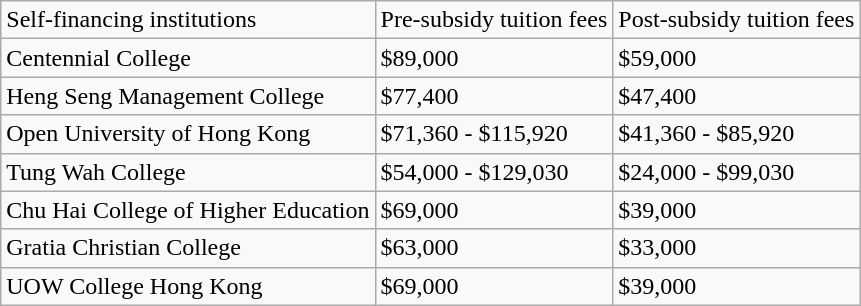<table class="wikitable">
<tr>
<td>Self-financing institutions</td>
<td>Pre-subsidy tuition fees</td>
<td>Post-subsidy tuition fees</td>
</tr>
<tr>
<td>Centennial College</td>
<td>$89,000</td>
<td>$59,000</td>
</tr>
<tr>
<td>Heng Seng Management College</td>
<td>$77,400</td>
<td>$47,400</td>
</tr>
<tr>
<td>Open University of Hong Kong</td>
<td>$71,360 - $115,920</td>
<td>$41,360 - $85,920</td>
</tr>
<tr>
<td>Tung Wah College</td>
<td>$54,000 - $129,030</td>
<td>$24,000 - $99,030</td>
</tr>
<tr>
<td>Chu Hai College of Higher Education</td>
<td>$69,000</td>
<td>$39,000</td>
</tr>
<tr>
<td>Gratia Christian College</td>
<td>$63,000</td>
<td>$33,000</td>
</tr>
<tr>
<td>UOW College Hong Kong</td>
<td>$69,000</td>
<td>$39,000</td>
</tr>
</table>
